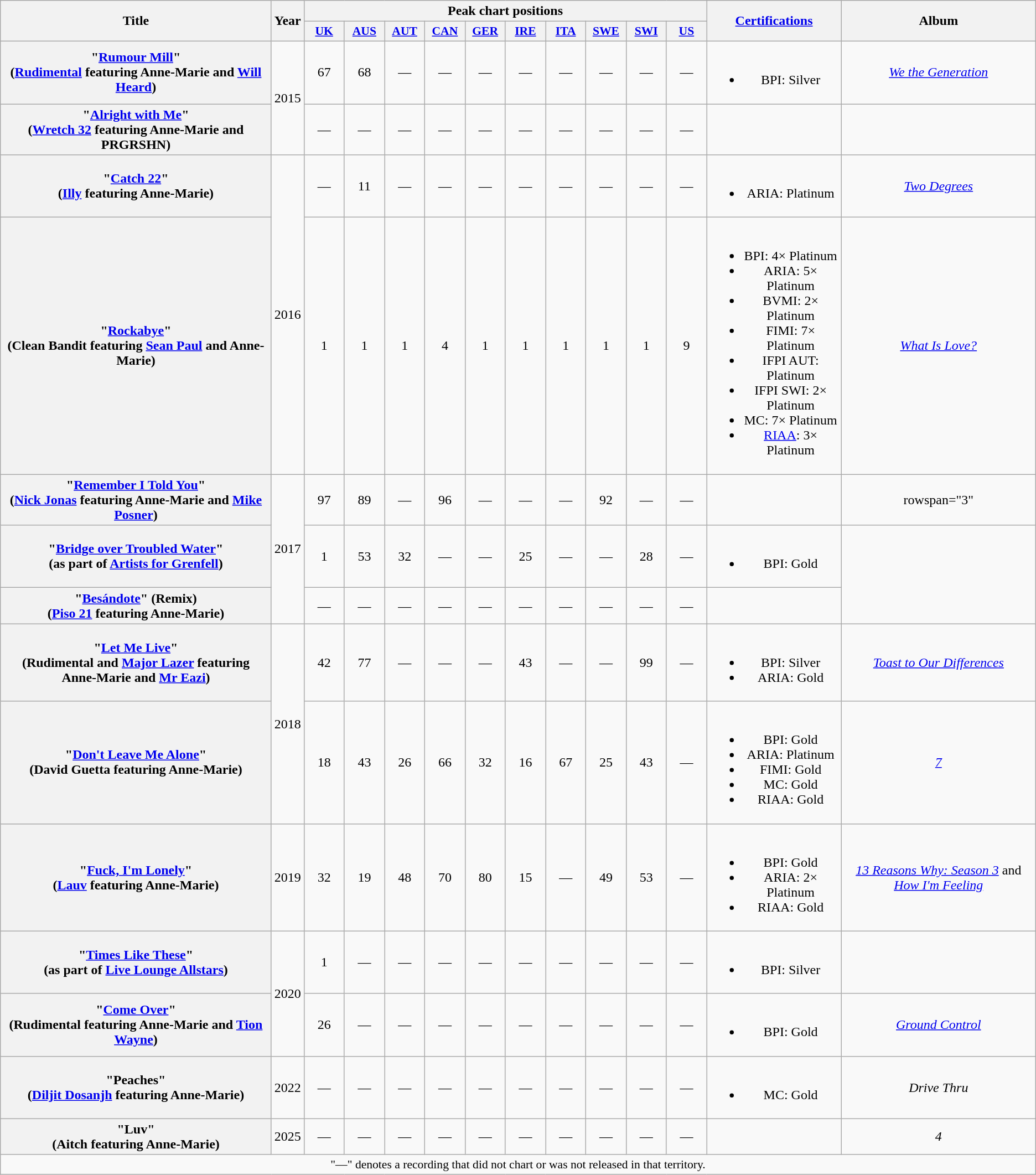<table class="wikitable plainrowheaders" style="text-align:center;">
<tr>
<th scope="col" rowspan="2">Title</th>
<th scope="col" rowspan="2" style="width:1em;">Year</th>
<th scope="col" colspan="10">Peak chart positions</th>
<th scope="col" rowspan="2"><a href='#'>Certifications</a></th>
<th scope="col" rowspan="2">Album</th>
</tr>
<tr>
<th scope="col" style="width:2.9em;font-size:90%;"><a href='#'>UK</a><br></th>
<th scope="col" style="width:2.9em;font-size:90%;"><a href='#'>AUS</a><br></th>
<th scope="col" style="width:2.9em;font-size:90%;"><a href='#'>AUT</a><br></th>
<th scope="col" style="width:2.9em;font-size:90%;"><a href='#'>CAN</a><br></th>
<th scope="col" style="width:2.9em;font-size:90%;"><a href='#'>GER</a><br></th>
<th scope="col" style="width:2.9em;font-size:90%;"><a href='#'>IRE</a><br></th>
<th scope="col" style="width:2.9em;font-size:90%;"><a href='#'>ITA</a><br></th>
<th scope="col" style="width:2.9em;font-size:90%;"><a href='#'>SWE</a><br></th>
<th scope="col" style="width:2.9em;font-size:90%;"><a href='#'>SWI</a><br></th>
<th scope="col" style="width:2.9em;font-size:90%;"><a href='#'>US</a><br></th>
</tr>
<tr>
<th scope="row">"<a href='#'>Rumour Mill</a>"<br><span>(<a href='#'>Rudimental</a> featuring Anne-Marie and <a href='#'>Will Heard</a>)</span></th>
<td rowspan="2">2015</td>
<td>67</td>
<td>68</td>
<td>—</td>
<td>—</td>
<td>—</td>
<td>—</td>
<td>—</td>
<td>—</td>
<td>—</td>
<td>—</td>
<td><br><ul><li>BPI: Silver</li></ul></td>
<td><em><a href='#'>We the Generation</a></em></td>
</tr>
<tr>
<th scope="row">"<a href='#'>Alright with Me</a>"<br><span>(<a href='#'>Wretch 32</a> featuring Anne-Marie and PRGRSHN)</span></th>
<td>—</td>
<td>—</td>
<td>—</td>
<td>—</td>
<td>—</td>
<td>—</td>
<td>—</td>
<td>—</td>
<td>—</td>
<td>—</td>
<td></td>
<td></td>
</tr>
<tr>
<th scope="row">"<a href='#'>Catch 22</a>"<br><span>(<a href='#'>Illy</a> featuring Anne-Marie)</span></th>
<td rowspan="2">2016</td>
<td>—</td>
<td>11</td>
<td>—</td>
<td>—</td>
<td>—</td>
<td>—</td>
<td>—</td>
<td>—</td>
<td>—</td>
<td>—</td>
<td><br><ul><li>ARIA: Platinum</li></ul></td>
<td><em><a href='#'>Two Degrees</a></em></td>
</tr>
<tr>
<th scope="row">"<a href='#'>Rockabye</a>"<br><span>(Clean Bandit featuring <a href='#'>Sean Paul</a> and Anne-Marie)</span></th>
<td>1</td>
<td>1</td>
<td>1</td>
<td>4</td>
<td>1</td>
<td>1</td>
<td>1</td>
<td>1</td>
<td>1</td>
<td>9</td>
<td><br><ul><li>BPI: 4× Platinum</li><li>ARIA: 5× Platinum</li><li>BVMI: 2× Platinum</li><li>FIMI: 7× Platinum</li><li>IFPI AUT: Platinum</li><li>IFPI SWI: 2× Platinum</li><li>MC: 7× Platinum</li><li><a href='#'>RIAA</a>: 3× Platinum</li></ul></td>
<td><em><a href='#'>What Is Love?</a></em></td>
</tr>
<tr>
<th scope="row">"<a href='#'>Remember I Told You</a>"<br><span>(<a href='#'>Nick Jonas</a> featuring Anne-Marie and <a href='#'>Mike Posner</a>)</span></th>
<td rowspan="3">2017</td>
<td>97</td>
<td>89</td>
<td>—</td>
<td>96</td>
<td>—</td>
<td>—</td>
<td>—</td>
<td>92</td>
<td>—</td>
<td>—</td>
<td></td>
<td>rowspan="3" </td>
</tr>
<tr>
<th scope="row">"<a href='#'>Bridge over Troubled Water</a>"<br><span>(as part of <a href='#'>Artists for Grenfell</a>)</span></th>
<td>1</td>
<td>53</td>
<td>32</td>
<td>—</td>
<td>—</td>
<td>25</td>
<td>—</td>
<td>—</td>
<td>28</td>
<td>—</td>
<td><br><ul><li>BPI: Gold</li></ul></td>
</tr>
<tr>
<th scope="row">"<a href='#'>Besándote</a>" <span>(Remix)</span><br><span>(<a href='#'>Piso 21</a> featuring Anne-Marie)</span></th>
<td>—</td>
<td>—</td>
<td>—</td>
<td>—</td>
<td>—</td>
<td>—</td>
<td>—</td>
<td>—</td>
<td>—</td>
<td>—</td>
<td></td>
</tr>
<tr>
<th scope="row">"<a href='#'>Let Me Live</a>"<br><span>(Rudimental and <a href='#'>Major Lazer</a> featuring Anne-Marie and <a href='#'>Mr Eazi</a>)</span></th>
<td rowspan="2">2018</td>
<td>42</td>
<td>77</td>
<td>—</td>
<td>—</td>
<td>—</td>
<td>43</td>
<td>—</td>
<td>—</td>
<td>99</td>
<td>—</td>
<td><br><ul><li>BPI: Silver</li><li>ARIA: Gold</li></ul></td>
<td><em><a href='#'>Toast to Our Differences</a></em></td>
</tr>
<tr>
<th scope="row">"<a href='#'>Don't Leave Me Alone</a>"<br><span>(David Guetta featuring Anne-Marie)</span></th>
<td>18</td>
<td>43</td>
<td>26</td>
<td>66</td>
<td>32</td>
<td>16</td>
<td>67</td>
<td>25</td>
<td>43</td>
<td>—</td>
<td><br><ul><li>BPI: Gold</li><li>ARIA: Platinum</li><li>FIMI: Gold</li><li>MC: Gold</li><li>RIAA: Gold</li></ul></td>
<td><em><a href='#'>7</a></em></td>
</tr>
<tr>
<th scope="row">"<a href='#'>Fuck, I'm Lonely</a>"<br><span>(<a href='#'>Lauv</a> featuring Anne-Marie)</span></th>
<td>2019</td>
<td>32</td>
<td>19</td>
<td>48</td>
<td>70</td>
<td>80</td>
<td>15</td>
<td>—</td>
<td>49</td>
<td>53</td>
<td>—</td>
<td><br><ul><li>BPI: Gold</li><li>ARIA: 2× Platinum</li><li>RIAA: Gold</li></ul></td>
<td><em><a href='#'>13 Reasons Why: Season 3</a></em> and <em><a href='#'>How I'm Feeling</a></em></td>
</tr>
<tr>
<th scope="row">"<a href='#'>Times Like These</a>"<br><span>(as part of <a href='#'>Live Lounge Allstars</a>)</span></th>
<td rowspan="2">2020</td>
<td>1</td>
<td>—</td>
<td>—</td>
<td>—</td>
<td>—</td>
<td>—</td>
<td>—</td>
<td>—</td>
<td>—</td>
<td>—</td>
<td><br><ul><li>BPI: Silver</li></ul></td>
<td></td>
</tr>
<tr>
<th scope="row">"<a href='#'>Come Over</a>"<br><span>(Rudimental featuring Anne-Marie and <a href='#'>Tion Wayne</a>)</span></th>
<td>26</td>
<td>—</td>
<td>—</td>
<td>—</td>
<td>—</td>
<td>—</td>
<td>—</td>
<td>—</td>
<td>—</td>
<td>—</td>
<td><br><ul><li>BPI: Gold</li></ul></td>
<td><em><a href='#'>Ground Control</a></em></td>
</tr>
<tr>
<th scope="row">"Peaches"<br><span>(<a href='#'>Diljit Dosanjh</a> featuring Anne-Marie)</span></th>
<td>2022</td>
<td>—</td>
<td>—</td>
<td>—</td>
<td>—</td>
<td>—</td>
<td>—</td>
<td>—</td>
<td>—</td>
<td>—</td>
<td>—</td>
<td><br><ul><li>MC: Gold</li></ul></td>
<td><em>Drive Thru</em></td>
</tr>
<tr>
<th scope="row">"Luv"<br><span>(Aitch featuring Anne-Marie)</span></th>
<td>2025</td>
<td>—</td>
<td>—</td>
<td>—</td>
<td>—</td>
<td>—</td>
<td>—</td>
<td>—</td>
<td>—</td>
<td>—</td>
<td>—</td>
<td></td>
<td><em>4</em></td>
</tr>
<tr>
<td colspan="14" style="font-size:90%">"—" denotes a recording that did not chart or was not released in that territory.</td>
</tr>
</table>
